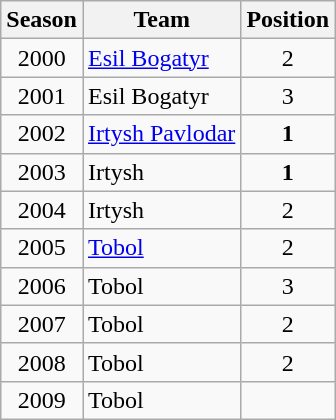<table class="wikitable" style="text-align: center;">
<tr>
<th>Season</th>
<th>Team</th>
<th>Position</th>
</tr>
<tr>
<td>2000</td>
<td align="left"><a href='#'>Esil Bogatyr</a></td>
<td>2</td>
</tr>
<tr>
<td>2001</td>
<td align="left">Esil Bogatyr</td>
<td>3</td>
</tr>
<tr>
<td>2002</td>
<td align="left"><a href='#'>Irtysh Pavlodar</a></td>
<td><strong>1</strong></td>
</tr>
<tr>
<td>2003</td>
<td align="left">Irtysh</td>
<td><strong>1</strong></td>
</tr>
<tr>
<td>2004</td>
<td align="left">Irtysh</td>
<td>2</td>
</tr>
<tr>
<td>2005</td>
<td align="left"><a href='#'>Tobol</a></td>
<td>2</td>
</tr>
<tr>
<td>2006</td>
<td align="left">Tobol</td>
<td>3</td>
</tr>
<tr>
<td>2007</td>
<td align="left">Tobol</td>
<td>2</td>
</tr>
<tr>
<td>2008</td>
<td align="left">Tobol</td>
<td>2</td>
</tr>
<tr>
<td>2009</td>
<td align="left">Tobol</td>
</tr>
</table>
